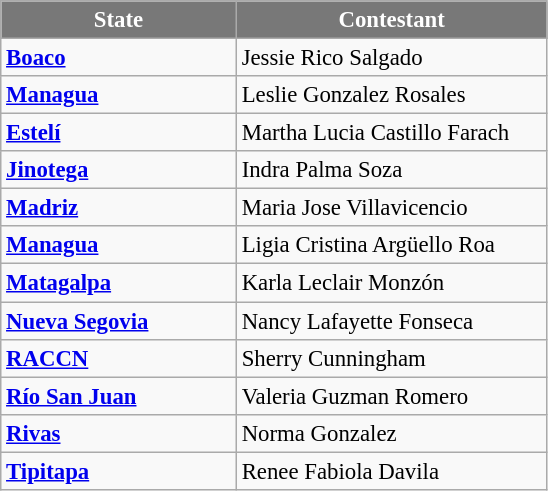<table class="wikitable sortable" style="font-size: 95%;">
<tr>
<th width="150" style="background-color:#787878;color:#FFFFFF;">State</th>
<th width="200" style="background-color:#787878;color:#FFFFFF;">Contestant</th>
</tr>
<tr>
<td> <strong><a href='#'>Boaco</a></strong></td>
<td>Jessie Rico Salgado</td>
</tr>
<tr>
<td> <strong><a href='#'>Managua</a></strong></td>
<td>Leslie Gonzalez Rosales</td>
</tr>
<tr>
<td> <strong><a href='#'>Estelí</a></strong></td>
<td>Martha Lucia Castillo Farach</td>
</tr>
<tr>
<td> <strong><a href='#'>Jinotega</a></strong></td>
<td>Indra Palma Soza</td>
</tr>
<tr>
<td> <strong><a href='#'>Madriz</a></strong></td>
<td>Maria Jose Villavicencio</td>
</tr>
<tr>
<td> <strong><a href='#'>Managua</a></strong></td>
<td>Ligia Cristina Argüello Roa</td>
</tr>
<tr>
<td> <strong><a href='#'>Matagalpa</a></strong></td>
<td>Karla Leclair Monzón</td>
</tr>
<tr>
<td> <strong><a href='#'>Nueva Segovia</a></strong></td>
<td>Nancy Lafayette Fonseca</td>
</tr>
<tr>
<td> <strong><a href='#'>RACCN</a></strong></td>
<td>Sherry Cunningham</td>
</tr>
<tr>
<td> <strong><a href='#'>Río San Juan</a></strong></td>
<td>Valeria Guzman Romero</td>
</tr>
<tr>
<td> <strong><a href='#'>Rivas</a></strong></td>
<td>Norma Gonzalez</td>
</tr>
<tr>
<td><strong><a href='#'>Tipitapa</a></strong></td>
<td>Renee Fabiola Davila</td>
</tr>
</table>
